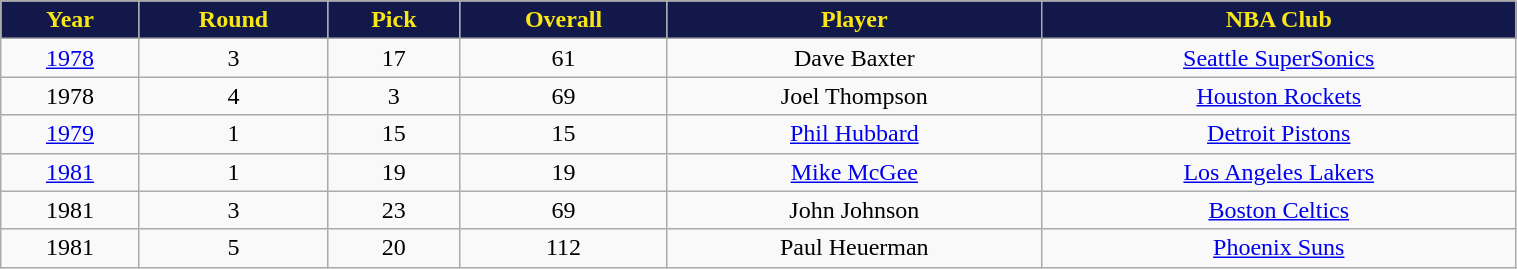<table class="wikitable" style="width:80%;">
<tr style="text-align:center; background:#121849; color:#f8e616;">
<td><strong>Year</strong></td>
<td><strong>Round</strong></td>
<td><strong>Pick</strong></td>
<td><strong>Overall</strong></td>
<td><strong>Player</strong></td>
<td><strong>NBA Club</strong></td>
</tr>
<tr style="text-align:center;" bgcolor="">
<td><a href='#'>1978</a></td>
<td>3</td>
<td>17</td>
<td>61</td>
<td>Dave Baxter</td>
<td><a href='#'>Seattle SuperSonics</a></td>
</tr>
<tr style="text-align:center;" bgcolor="">
<td>1978</td>
<td>4</td>
<td>3</td>
<td>69</td>
<td>Joel Thompson</td>
<td><a href='#'>Houston Rockets</a></td>
</tr>
<tr style="text-align:center;" bgcolor="">
<td><a href='#'>1979</a></td>
<td>1</td>
<td>15</td>
<td>15</td>
<td><a href='#'>Phil Hubbard</a></td>
<td><a href='#'>Detroit Pistons</a></td>
</tr>
<tr style="text-align:center;" bgcolor="">
<td><a href='#'>1981</a></td>
<td>1</td>
<td>19</td>
<td>19</td>
<td><a href='#'>Mike McGee</a></td>
<td><a href='#'>Los Angeles Lakers</a></td>
</tr>
<tr style="text-align:center;" bgcolor="">
<td>1981</td>
<td>3</td>
<td>23</td>
<td>69</td>
<td>John Johnson</td>
<td><a href='#'>Boston Celtics</a></td>
</tr>
<tr style="text-align:center;" bgcolor="">
<td>1981</td>
<td>5</td>
<td>20</td>
<td>112</td>
<td>Paul Heuerman</td>
<td><a href='#'>Phoenix Suns</a></td>
</tr>
</table>
